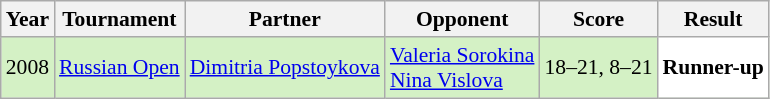<table class="sortable wikitable" style="font-size: 90%;">
<tr>
<th>Year</th>
<th>Tournament</th>
<th>Partner</th>
<th>Opponent</th>
<th>Score</th>
<th>Result</th>
</tr>
<tr style="background:#D4F1C5">
<td align="center">2008</td>
<td align="left"><a href='#'>Russian Open</a></td>
<td align="left"> <a href='#'>Dimitria Popstoykova</a></td>
<td align="left"> <a href='#'>Valeria Sorokina</a><br> <a href='#'>Nina Vislova</a></td>
<td align="left">18–21, 8–21</td>
<td style="text-align:left; background:white"> <strong>Runner-up</strong></td>
</tr>
</table>
